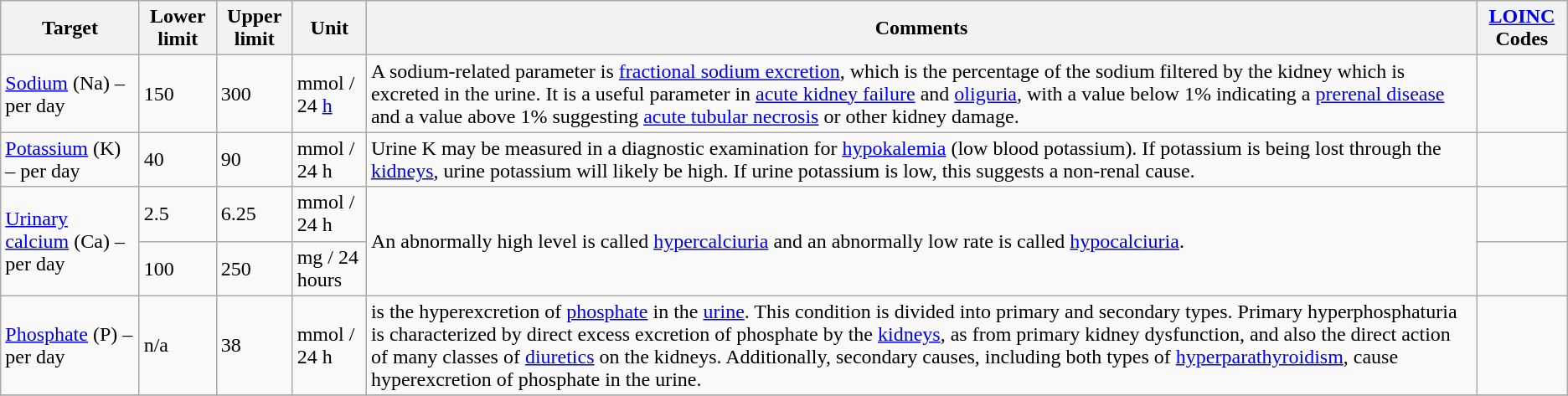<table class="wikitable">
<tr>
<th>Target</th>
<th>Lower limit</th>
<th>Upper limit</th>
<th>Unit</th>
<th>Comments</th>
<th><a href='#'>LOINC</a> Codes</th>
</tr>
<tr>
<td><a href='#'>Sodium</a> (Na) – per day</td>
<td>150</td>
<td>300</td>
<td>mmol / 24 <a href='#'>h</a></td>
<td>A sodium-related parameter is <a href='#'>fractional sodium excretion</a>, which is the percentage of the sodium filtered by the kidney which is excreted in the urine. It is a useful parameter in <a href='#'>acute kidney failure</a> and <a href='#'>oliguria</a>, with a value below 1% indicating a <a href='#'>prerenal disease</a> and a value above 1% suggesting <a href='#'>acute tubular necrosis</a> or other kidney damage.</td>
<td></td>
</tr>
<tr>
<td><a href='#'>Potassium</a> (K) – per day</td>
<td>40</td>
<td>90</td>
<td>mmol / 24 h</td>
<td>Urine K may be measured  in a diagnostic examination for <a href='#'>hypokalemia</a> (low blood potassium). If potassium is being lost through the <a href='#'>kidneys</a>, urine potassium will likely be high. If urine potassium is low, this suggests a non-renal cause.</td>
</tr>
<tr>
<td rowspan=2><a href='#'>Urinary calcium</a> (Ca) – per day</td>
<td>2.5</td>
<td>6.25</td>
<td>mmol / 24 h</td>
<td rowspan=2>An abnormally high level is called <a href='#'>hypercalciuria</a> and an abnormally low rate is called <a href='#'>hypocalciuria</a>.</td>
<td></td>
</tr>
<tr>
<td>100</td>
<td>250</td>
<td>mg / 24 hours</td>
<td></td>
</tr>
<tr>
<td><a href='#'>Phosphate</a> (P) – per day</td>
<td>n/a</td>
<td>38</td>
<td>mmol / 24 h</td>
<td> is the hyperexcretion of <a href='#'>phosphate</a> in the <a href='#'>urine</a>. This condition is divided into primary and secondary types. Primary hyperphosphaturia is characterized by direct excess excretion of phosphate by the <a href='#'>kidneys</a>, as from primary kidney dysfunction, and also the direct action of many classes of <a href='#'>diuretics</a> on the kidneys. Additionally, secondary causes, including both types of <a href='#'>hyperparathyroidism</a>, cause hyperexcretion of phosphate in the urine.</td>
<td></td>
</tr>
<tr>
</tr>
</table>
